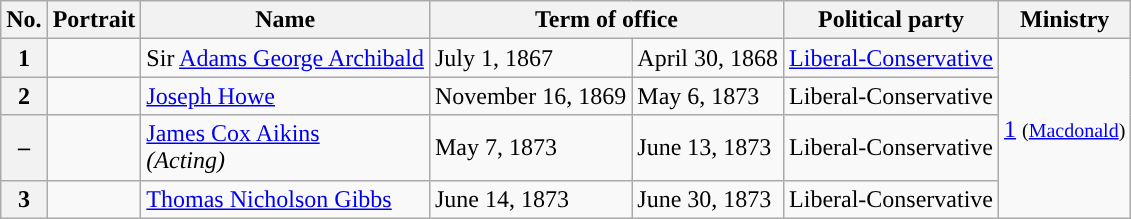<table class="wikitable">
<tr>
<th>No.</th>
<th>Portrait</th>
<th>Name</th>
<th colspan=2>Term of office</th>
<th>Political party</th>
<th>Ministry</th>
</tr>
<tr>
<th style="background:">1</th>
<td></td>
<td>Sir <a href='#'>Adams George Archibald</a></td>
<td>July 1, 1867</td>
<td>April 30, 1868</td>
<td><a href='#'>Liberal-Conservative</a></td>
<td rowspan=4><a href='#'>1</a> <small>(<a href='#'>Macdonald</a>)</small></td>
</tr>
<tr>
<th style="background:">2</th>
<td></td>
<td><a href='#'>Joseph Howe</a></td>
<td>November 16, 1869</td>
<td>May 6, 1873</td>
<td>Liberal-Conservative</td>
</tr>
<tr>
<th style="background:">–</th>
<td></td>
<td><a href='#'>James Cox Aikins</a><br><em>(Acting)</em></td>
<td>May 7, 1873</td>
<td>June 13, 1873</td>
<td>Liberal-Conservative</td>
</tr>
<tr>
<th style="background:">3</th>
<td></td>
<td><a href='#'>Thomas Nicholson Gibbs</a></td>
<td>June 14, 1873</td>
<td>June 30, 1873</td>
<td>Liberal-Conservative</td>
</tr>
</table>
